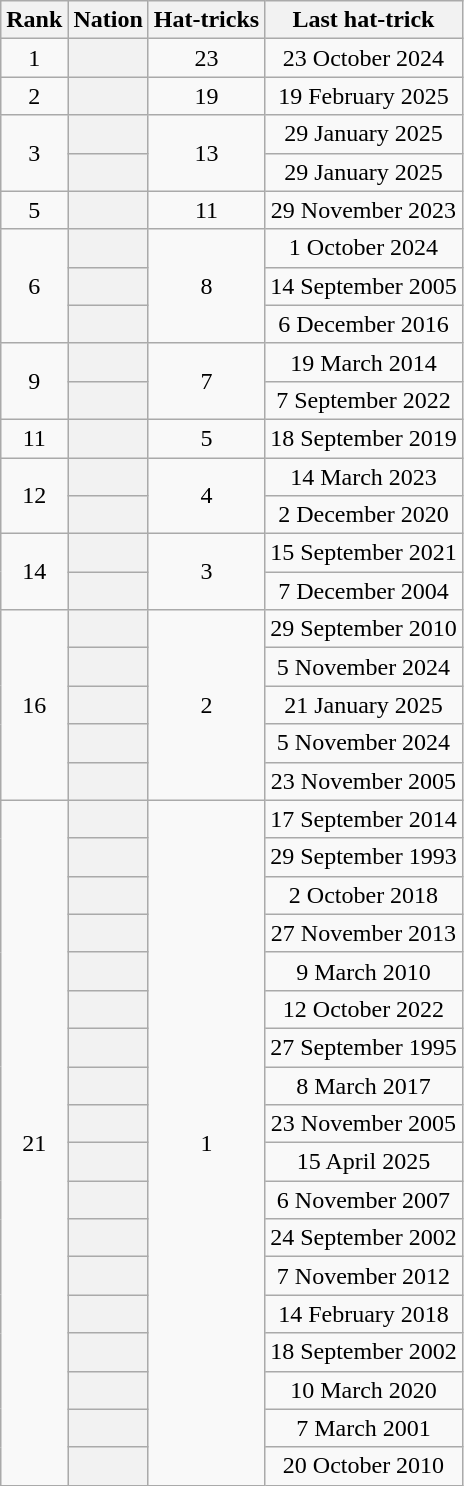<table class="wikitable sortable plainrowheaders" style="text-align:center">
<tr>
<th scope="col">Rank</th>
<th scope="col">Nation</th>
<th scope="col">Hat-tricks</th>
<th scope="col">Last hat-trick</th>
</tr>
<tr>
<td>1</td>
<th scope="row"></th>
<td>23</td>
<td>23 October 2024</td>
</tr>
<tr>
<td>2</td>
<th scope="row"></th>
<td>19</td>
<td>19 February 2025</td>
</tr>
<tr>
<td rowspan="2">3</td>
<th scope="row"></th>
<td rowspan="2">13</td>
<td>29 January 2025</td>
</tr>
<tr>
<th scope="row"></th>
<td>29 January 2025</td>
</tr>
<tr>
<td>5</td>
<th scope="row"></th>
<td>11</td>
<td>29 November 2023</td>
</tr>
<tr>
<td rowspan="3">6</td>
<th scope="row"></th>
<td rowspan="3">8</td>
<td>1 October 2024</td>
</tr>
<tr>
<th scope="row"></th>
<td>14 September 2005</td>
</tr>
<tr>
<th scope="row"></th>
<td>6 December 2016</td>
</tr>
<tr>
<td rowspan="2">9</td>
<th scope="row"></th>
<td rowspan="2">7</td>
<td>19 March 2014</td>
</tr>
<tr>
<th scope="row"></th>
<td>7 September 2022</td>
</tr>
<tr>
<td>11</td>
<th scope="row"></th>
<td>5</td>
<td>18 September 2019</td>
</tr>
<tr>
<td rowspan="2">12</td>
<th scope="row"></th>
<td rowspan="2">4</td>
<td>14 March 2023</td>
</tr>
<tr>
<th scope="row"></th>
<td>2 December 2020</td>
</tr>
<tr>
<td rowspan="2">14</td>
<th scope="row"></th>
<td rowspan="2">3</td>
<td>15 September 2021</td>
</tr>
<tr>
<th scope="row"></th>
<td>7 December 2004</td>
</tr>
<tr>
<td rowspan="5">16</td>
<th scope="row"></th>
<td rowspan="5">2</td>
<td>29 September 2010</td>
</tr>
<tr>
<th scope="row"></th>
<td>5 November 2024</td>
</tr>
<tr>
<th scope="row"></th>
<td>21 January 2025</td>
</tr>
<tr>
<th scope="row"></th>
<td>5 November 2024</td>
</tr>
<tr>
<th scope="row"></th>
<td>23 November 2005</td>
</tr>
<tr>
<td rowspan="18">21</td>
<th scope="row"></th>
<td rowspan="18">1</td>
<td>17 September 2014</td>
</tr>
<tr>
<th scope="row"></th>
<td>29 September 1993</td>
</tr>
<tr>
<th scope="row"></th>
<td>2 October 2018</td>
</tr>
<tr>
<th scope="row"></th>
<td>27 November 2013</td>
</tr>
<tr>
<th scope="row"></th>
<td>9 March 2010</td>
</tr>
<tr>
<th scope="row"></th>
<td>12 October 2022</td>
</tr>
<tr>
<th scope="row"></th>
<td>27 September 1995</td>
</tr>
<tr>
<th scope="row"></th>
<td>8 March 2017</td>
</tr>
<tr>
<th scope="row"></th>
<td>23 November 2005</td>
</tr>
<tr>
<th scope="row"></th>
<td>15 April 2025</td>
</tr>
<tr>
<th scope="row"></th>
<td>6 November 2007</td>
</tr>
<tr>
<th scope="row"></th>
<td>24 September 2002</td>
</tr>
<tr>
<th scope="row"></th>
<td>7 November 2012</td>
</tr>
<tr>
<th scope="row"></th>
<td>14 February 2018</td>
</tr>
<tr>
<th scope="row"></th>
<td>18 September 2002</td>
</tr>
<tr>
<th scope="row"></th>
<td>10 March 2020</td>
</tr>
<tr>
<th scope="row"></th>
<td>7 March 2001</td>
</tr>
<tr>
<th scope="row"></th>
<td>20 October 2010</td>
</tr>
</table>
